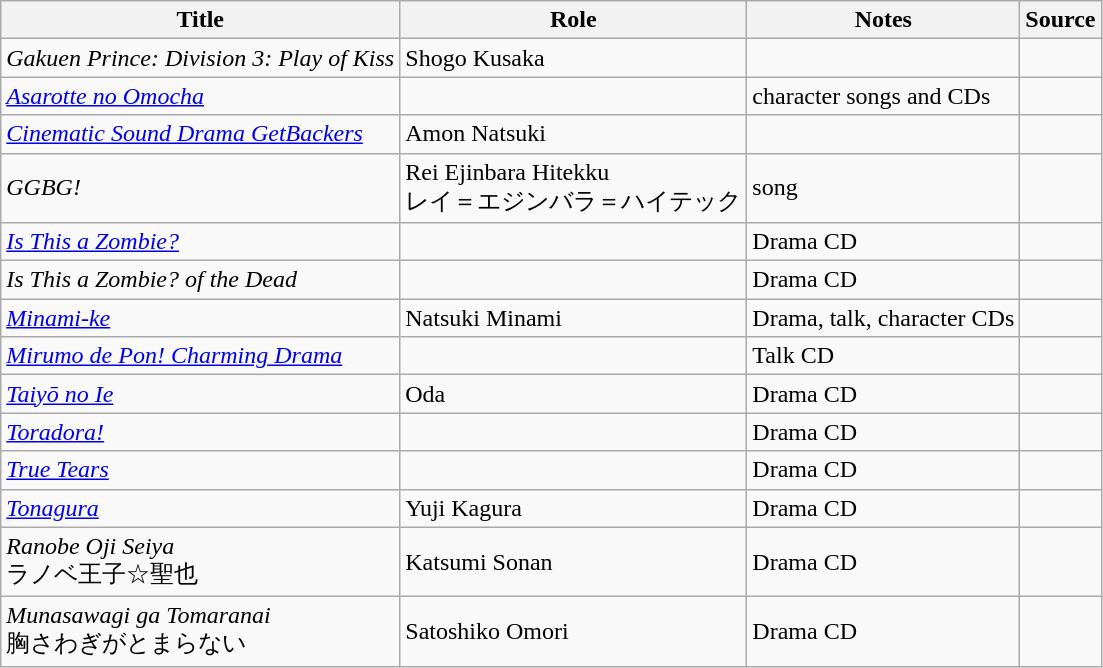<table class="wikitable sortable plainrowheaders">
<tr>
<th>Title</th>
<th>Role</th>
<th class=unsortable>Notes</th>
<th class=unsortable>Source</th>
</tr>
<tr>
<td><em>Gakuen Prince: Division 3: Play of Kiss</em></td>
<td>Shogo Kusaka</td>
<td></td>
<td></td>
</tr>
<tr>
<td><em><a href='#'>Asarotte no Omocha</a></em></td>
<td></td>
<td>character songs and CDs</td>
<td></td>
</tr>
<tr>
<td><em><a href='#'>Cinematic Sound Drama GetBackers</a></em></td>
<td>Amon Natsuki</td>
<td></td>
<td></td>
</tr>
<tr>
<td><em>GGBG!</em></td>
<td>Rei Ejinbara Hitekku<br>レイ＝エジンバラ＝ハイテック</td>
<td>song</td>
<td></td>
</tr>
<tr>
<td><em><a href='#'>Is This a Zombie?</a></em></td>
<td></td>
<td>Drama CD</td>
<td></td>
</tr>
<tr>
<td><em>Is This a Zombie? of the Dead</em></td>
<td></td>
<td>Drama CD</td>
<td></td>
</tr>
<tr>
<td><em><a href='#'>Minami-ke</a></em></td>
<td>Natsuki Minami</td>
<td>Drama, talk, character CDs</td>
<td></td>
</tr>
<tr>
<td><em><a href='#'>Mirumo de Pon! Charming Drama</a></em></td>
<td></td>
<td>Talk CD</td>
<td></td>
</tr>
<tr>
<td><em><a href='#'>Taiyō no Ie</a></em></td>
<td>Oda</td>
<td>Drama CD</td>
<td></td>
</tr>
<tr>
<td><em><a href='#'>Toradora!</a></em></td>
<td></td>
<td>Drama CD</td>
<td></td>
</tr>
<tr>
<td><em><a href='#'>True Tears</a></em></td>
<td></td>
<td>Drama CD</td>
<td></td>
</tr>
<tr>
<td><em><a href='#'>Tonagura</a></em></td>
<td>Yuji Kagura</td>
<td>Drama CD</td>
<td></td>
</tr>
<tr>
<td><em>Ranobe Oji Seiya</em><br>ラノベ王子☆聖也</td>
<td>Katsumi Sonan</td>
<td>Drama CD</td>
<td></td>
</tr>
<tr>
<td><em>Munasawagi ga Tomaranai</em><br>胸さわぎがとまらない</td>
<td>Satoshiko Omori</td>
<td>Drama CD</td>
<td></td>
</tr>
</table>
